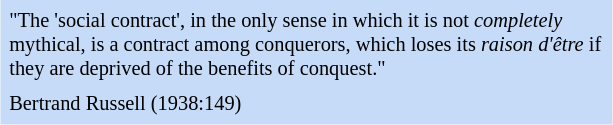<table class="toccolours" style="float: right; margin-left: 1em; margin-right: 2em; font-size: 85%; background:#c6dbf7; color:black; width:30em; max-width: 40%;" cellspacing="5">
<tr>
<td style="text-align: left;">"The 'social contract', in the only sense in which it is not <em>completely</em> mythical, is a contract among conquerors, which loses its <em>raison d'être</em> if they are deprived of the benefits of conquest."</td>
</tr>
<tr>
<td style="text-align: left;">Bertrand Russell (1938:149)</td>
</tr>
</table>
